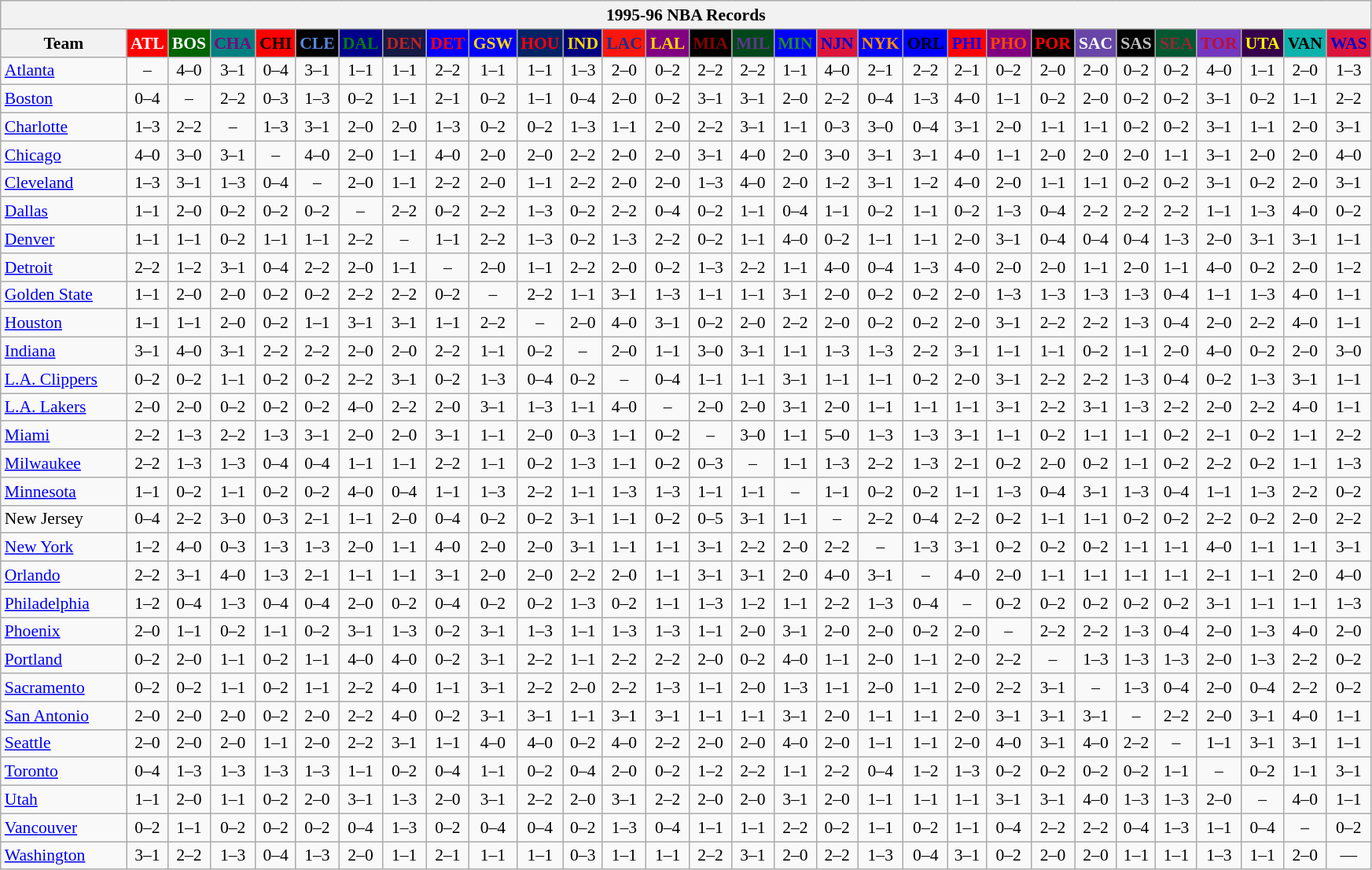<table class="wikitable" style="font-size:90%; text-align:center;">
<tr>
<th colspan=30>1995-96 NBA Records</th>
</tr>
<tr>
<th width=100>Team</th>
<th style="background:#FF0000;color:#FFFFFF;width=35">ATL</th>
<th style="background:#006400;color:#FFFFFF;width=35">BOS</th>
<th style="background:#008080;color:#800080;width=35">CHA</th>
<th style="background:#FF0000;color:#000000;width=35">CHI</th>
<th style="background:#000000;color:#5787DC;width=35">CLE</th>
<th style="background:#00008B;color:#008000;width=35">DAL</th>
<th style="background:#141A44;color:#BC2224;width=35">DEN</th>
<th style="background:#0000FF;color:#FF0000;width=35">DET</th>
<th style="background:#0000FF;color:#FFD700;width=35">GSW</th>
<th style="background:#002366;color:#FF0000;width=35">HOU</th>
<th style="background:#000080;color:#FFD700;width=35">IND</th>
<th style="background:#F9160D;color:#1A2E8B;width=35">LAC</th>
<th style="background:#800080;color:#FFD700;width=35">LAL</th>
<th style="background:#000000;color:#8B0000;width=35">MIA</th>
<th style="background:#00471B;color:#5C378A;width=35">MIL</th>
<th style="background:#0000FF;color:#228B22;width=35">MIN</th>
<th style="background:#DC143C;color:#0000CD;width=35">NJN</th>
<th style="background:#0000FF;color:#FF8C00;width=35">NYK</th>
<th style="background:#0000FF;color:#000000;width=35">ORL</th>
<th style="background:#FF0000;color:#0000FF;width=35">PHI</th>
<th style="background:#800080;color:#FF4500;width=35">PHO</th>
<th style="background:#000000;color:#FF0000;width=35">POR</th>
<th style="background:#6846A8;color:#FFFFFF;width=35">SAC</th>
<th style="background:#000000;color:#C0C0C0;width=35">SAS</th>
<th style="background:#005831;color:#992634;width=35">SEA</th>
<th style="background:#7436BF;color:#BE0F34;width=35">TOR</th>
<th style="background:#36004A;color:#FFFF00;width=35">UTA</th>
<th style="background:#0CB2AC;color:#000000;width=35">VAN</th>
<th style="background:#DC143C;color:#0000CD;width=35">WAS</th>
</tr>
<tr>
<td style="text-align:left;"><a href='#'>Atlanta</a></td>
<td>–</td>
<td>4–0</td>
<td>3–1</td>
<td>0–4</td>
<td>3–1</td>
<td>1–1</td>
<td>1–1</td>
<td>2–2</td>
<td>1–1</td>
<td>1–1</td>
<td>1–3</td>
<td>2–0</td>
<td>0–2</td>
<td>2–2</td>
<td>2–2</td>
<td>1–1</td>
<td>4–0</td>
<td>2–1</td>
<td>2–2</td>
<td>2–1</td>
<td>0–2</td>
<td>2–0</td>
<td>2–0</td>
<td>0–2</td>
<td>0–2</td>
<td>4–0</td>
<td>1–1</td>
<td>2–0</td>
<td>1–3</td>
</tr>
<tr>
<td style="text-align:left;"><a href='#'>Boston</a></td>
<td>0–4</td>
<td>–</td>
<td>2–2</td>
<td>0–3</td>
<td>1–3</td>
<td>0–2</td>
<td>1–1</td>
<td>2–1</td>
<td>0–2</td>
<td>1–1</td>
<td>0–4</td>
<td>2–0</td>
<td>0–2</td>
<td>3–1</td>
<td>3–1</td>
<td>2–0</td>
<td>2–2</td>
<td>0–4</td>
<td>1–3</td>
<td>4–0</td>
<td>1–1</td>
<td>0–2</td>
<td>2–0</td>
<td>0–2</td>
<td>0–2</td>
<td>3–1</td>
<td>0–2</td>
<td>1–1</td>
<td>2–2</td>
</tr>
<tr>
<td style="text-align:left;"><a href='#'>Charlotte</a></td>
<td>1–3</td>
<td>2–2</td>
<td>–</td>
<td>1–3</td>
<td>3–1</td>
<td>2–0</td>
<td>2–0</td>
<td>1–3</td>
<td>0–2</td>
<td>0–2</td>
<td>1–3</td>
<td>1–1</td>
<td>2–0</td>
<td>2–2</td>
<td>3–1</td>
<td>1–1</td>
<td>0–3</td>
<td>3–0</td>
<td>0–4</td>
<td>3–1</td>
<td>2–0</td>
<td>1–1</td>
<td>1–1</td>
<td>0–2</td>
<td>0–2</td>
<td>3–1</td>
<td>1–1</td>
<td>2–0</td>
<td>3–1</td>
</tr>
<tr>
<td style="text-align:left;"><a href='#'>Chicago</a></td>
<td>4–0</td>
<td>3–0</td>
<td>3–1</td>
<td>–</td>
<td>4–0</td>
<td>2–0</td>
<td>1–1</td>
<td>4–0</td>
<td>2–0</td>
<td>2–0</td>
<td>2–2</td>
<td>2–0</td>
<td>2–0</td>
<td>3–1</td>
<td>4–0</td>
<td>2–0</td>
<td>3–0</td>
<td>3–1</td>
<td>3–1</td>
<td>4–0</td>
<td>1–1</td>
<td>2–0</td>
<td>2–0</td>
<td>2–0</td>
<td>1–1</td>
<td>3–1</td>
<td>2–0</td>
<td>2–0</td>
<td>4–0</td>
</tr>
<tr>
<td style="text-align:left;"><a href='#'>Cleveland</a></td>
<td>1–3</td>
<td>3–1</td>
<td>1–3</td>
<td>0–4</td>
<td>–</td>
<td>2–0</td>
<td>1–1</td>
<td>2–2</td>
<td>2–0</td>
<td>1–1</td>
<td>2–2</td>
<td>2–0</td>
<td>2–0</td>
<td>1–3</td>
<td>4–0</td>
<td>2–0</td>
<td>1–2</td>
<td>3–1</td>
<td>1–2</td>
<td>4–0</td>
<td>2–0</td>
<td>1–1</td>
<td>1–1</td>
<td>0–2</td>
<td>0–2</td>
<td>3–1</td>
<td>0–2</td>
<td>2–0</td>
<td>3–1</td>
</tr>
<tr>
<td style="text-align:left;"><a href='#'>Dallas</a></td>
<td>1–1</td>
<td>2–0</td>
<td>0–2</td>
<td>0–2</td>
<td>0–2</td>
<td>–</td>
<td>2–2</td>
<td>0–2</td>
<td>2–2</td>
<td>1–3</td>
<td>0–2</td>
<td>2–2</td>
<td>0–4</td>
<td>0–2</td>
<td>1–1</td>
<td>0–4</td>
<td>1–1</td>
<td>0–2</td>
<td>1–1</td>
<td>0–2</td>
<td>1–3</td>
<td>0–4</td>
<td>2–2</td>
<td>2–2</td>
<td>2–2</td>
<td>1–1</td>
<td>1–3</td>
<td>4–0</td>
<td>0–2</td>
</tr>
<tr>
<td style="text-align:left;"><a href='#'>Denver</a></td>
<td>1–1</td>
<td>1–1</td>
<td>0–2</td>
<td>1–1</td>
<td>1–1</td>
<td>2–2</td>
<td>–</td>
<td>1–1</td>
<td>2–2</td>
<td>1–3</td>
<td>0–2</td>
<td>1–3</td>
<td>2–2</td>
<td>0–2</td>
<td>1–1</td>
<td>4–0</td>
<td>0–2</td>
<td>1–1</td>
<td>1–1</td>
<td>2–0</td>
<td>3–1</td>
<td>0–4</td>
<td>0–4</td>
<td>0–4</td>
<td>1–3</td>
<td>2–0</td>
<td>3–1</td>
<td>3–1</td>
<td>1–1</td>
</tr>
<tr>
<td style="text-align:left;"><a href='#'>Detroit</a></td>
<td>2–2</td>
<td>1–2</td>
<td>3–1</td>
<td>0–4</td>
<td>2–2</td>
<td>2–0</td>
<td>1–1</td>
<td>–</td>
<td>2–0</td>
<td>1–1</td>
<td>2–2</td>
<td>2–0</td>
<td>0–2</td>
<td>1–3</td>
<td>2–2</td>
<td>1–1</td>
<td>4–0</td>
<td>0–4</td>
<td>1–3</td>
<td>4–0</td>
<td>2–0</td>
<td>2–0</td>
<td>1–1</td>
<td>2–0</td>
<td>1–1</td>
<td>4–0</td>
<td>0–2</td>
<td>2–0</td>
<td>1–2</td>
</tr>
<tr>
<td style="text-align:left;"><a href='#'>Golden State</a></td>
<td>1–1</td>
<td>2–0</td>
<td>2–0</td>
<td>0–2</td>
<td>0–2</td>
<td>2–2</td>
<td>2–2</td>
<td>0–2</td>
<td>–</td>
<td>2–2</td>
<td>1–1</td>
<td>3–1</td>
<td>1–3</td>
<td>1–1</td>
<td>1–1</td>
<td>3–1</td>
<td>2–0</td>
<td>0–2</td>
<td>0–2</td>
<td>2–0</td>
<td>1–3</td>
<td>1–3</td>
<td>1–3</td>
<td>1–3</td>
<td>0–4</td>
<td>1–1</td>
<td>1–3</td>
<td>4–0</td>
<td>1–1</td>
</tr>
<tr>
<td style="text-align:left;"><a href='#'>Houston</a></td>
<td>1–1</td>
<td>1–1</td>
<td>2–0</td>
<td>0–2</td>
<td>1–1</td>
<td>3–1</td>
<td>3–1</td>
<td>1–1</td>
<td>2–2</td>
<td>–</td>
<td>2–0</td>
<td>4–0</td>
<td>3–1</td>
<td>0–2</td>
<td>2–0</td>
<td>2–2</td>
<td>2–0</td>
<td>0–2</td>
<td>0–2</td>
<td>2–0</td>
<td>3–1</td>
<td>2–2</td>
<td>2–2</td>
<td>1–3</td>
<td>0–4</td>
<td>2–0</td>
<td>2–2</td>
<td>4–0</td>
<td>1–1</td>
</tr>
<tr>
<td style="text-align:left;"><a href='#'>Indiana</a></td>
<td>3–1</td>
<td>4–0</td>
<td>3–1</td>
<td>2–2</td>
<td>2–2</td>
<td>2–0</td>
<td>2–0</td>
<td>2–2</td>
<td>1–1</td>
<td>0–2</td>
<td>–</td>
<td>2–0</td>
<td>1–1</td>
<td>3–0</td>
<td>3–1</td>
<td>1–1</td>
<td>1–3</td>
<td>1–3</td>
<td>2–2</td>
<td>3–1</td>
<td>1–1</td>
<td>1–1</td>
<td>0–2</td>
<td>1–1</td>
<td>2–0</td>
<td>4–0</td>
<td>0–2</td>
<td>2–0</td>
<td>3–0</td>
</tr>
<tr>
<td style="text-align:left;"><a href='#'>L.A. Clippers</a></td>
<td>0–2</td>
<td>0–2</td>
<td>1–1</td>
<td>0–2</td>
<td>0–2</td>
<td>2–2</td>
<td>3–1</td>
<td>0–2</td>
<td>1–3</td>
<td>0–4</td>
<td>0–2</td>
<td>–</td>
<td>0–4</td>
<td>1–1</td>
<td>1–1</td>
<td>3–1</td>
<td>1–1</td>
<td>1–1</td>
<td>0–2</td>
<td>2–0</td>
<td>3–1</td>
<td>2–2</td>
<td>2–2</td>
<td>1–3</td>
<td>0–4</td>
<td>0–2</td>
<td>1–3</td>
<td>3–1</td>
<td>1–1</td>
</tr>
<tr>
<td style="text-align:left;"><a href='#'>L.A. Lakers</a></td>
<td>2–0</td>
<td>2–0</td>
<td>0–2</td>
<td>0–2</td>
<td>0–2</td>
<td>4–0</td>
<td>2–2</td>
<td>2–0</td>
<td>3–1</td>
<td>1–3</td>
<td>1–1</td>
<td>4–0</td>
<td>–</td>
<td>2–0</td>
<td>2–0</td>
<td>3–1</td>
<td>2–0</td>
<td>1–1</td>
<td>1–1</td>
<td>1–1</td>
<td>3–1</td>
<td>2–2</td>
<td>3–1</td>
<td>1–3</td>
<td>2–2</td>
<td>2–0</td>
<td>2–2</td>
<td>4–0</td>
<td>1–1</td>
</tr>
<tr>
<td style="text-align:left;"><a href='#'>Miami</a></td>
<td>2–2</td>
<td>1–3</td>
<td>2–2</td>
<td>1–3</td>
<td>3–1</td>
<td>2–0</td>
<td>2–0</td>
<td>3–1</td>
<td>1–1</td>
<td>2–0</td>
<td>0–3</td>
<td>1–1</td>
<td>0–2</td>
<td>–</td>
<td>3–0</td>
<td>1–1</td>
<td>5–0</td>
<td>1–3</td>
<td>1–3</td>
<td>3–1</td>
<td>1–1</td>
<td>0–2</td>
<td>1–1</td>
<td>1–1</td>
<td>0–2</td>
<td>2–1</td>
<td>0–2</td>
<td>1–1</td>
<td>2–2</td>
</tr>
<tr>
<td style="text-align:left;"><a href='#'>Milwaukee</a></td>
<td>2–2</td>
<td>1–3</td>
<td>1–3</td>
<td>0–4</td>
<td>0–4</td>
<td>1–1</td>
<td>1–1</td>
<td>2–2</td>
<td>1–1</td>
<td>0–2</td>
<td>1–3</td>
<td>1–1</td>
<td>0–2</td>
<td>0–3</td>
<td>–</td>
<td>1–1</td>
<td>1–3</td>
<td>2–2</td>
<td>1–3</td>
<td>2–1</td>
<td>0–2</td>
<td>2–0</td>
<td>0–2</td>
<td>1–1</td>
<td>0–2</td>
<td>2–2</td>
<td>0–2</td>
<td>1–1</td>
<td>1–3</td>
</tr>
<tr>
<td style="text-align:left;"><a href='#'>Minnesota</a></td>
<td>1–1</td>
<td>0–2</td>
<td>1–1</td>
<td>0–2</td>
<td>0–2</td>
<td>4–0</td>
<td>0–4</td>
<td>1–1</td>
<td>1–3</td>
<td>2–2</td>
<td>1–1</td>
<td>1–3</td>
<td>1–3</td>
<td>1–1</td>
<td>1–1</td>
<td>–</td>
<td>1–1</td>
<td>0–2</td>
<td>0–2</td>
<td>1–1</td>
<td>1–3</td>
<td>0–4</td>
<td>3–1</td>
<td>1–3</td>
<td>0–4</td>
<td>1–1</td>
<td>1–3</td>
<td>2–2</td>
<td>0–2</td>
</tr>
<tr>
<td style="text-align:left;">New Jersey</td>
<td>0–4</td>
<td>2–2</td>
<td>3–0</td>
<td>0–3</td>
<td>2–1</td>
<td>1–1</td>
<td>2–0</td>
<td>0–4</td>
<td>0–2</td>
<td>0–2</td>
<td>3–1</td>
<td>1–1</td>
<td>0–2</td>
<td>0–5</td>
<td>3–1</td>
<td>1–1</td>
<td>–</td>
<td>2–2</td>
<td>0–4</td>
<td>2–2</td>
<td>0–2</td>
<td>1–1</td>
<td>1–1</td>
<td>0–2</td>
<td>0–2</td>
<td>2–2</td>
<td>0–2</td>
<td>2–0</td>
<td>2–2</td>
</tr>
<tr>
<td style="text-align:left;"><a href='#'>New York</a></td>
<td>1–2</td>
<td>4–0</td>
<td>0–3</td>
<td>1–3</td>
<td>1–3</td>
<td>2–0</td>
<td>1–1</td>
<td>4–0</td>
<td>2–0</td>
<td>2–0</td>
<td>3–1</td>
<td>1–1</td>
<td>1–1</td>
<td>3–1</td>
<td>2–2</td>
<td>2–0</td>
<td>2–2</td>
<td>–</td>
<td>1–3</td>
<td>3–1</td>
<td>0–2</td>
<td>0–2</td>
<td>0–2</td>
<td>1–1</td>
<td>1–1</td>
<td>4–0</td>
<td>1–1</td>
<td>1–1</td>
<td>3–1</td>
</tr>
<tr>
<td style="text-align:left;"><a href='#'>Orlando</a></td>
<td>2–2</td>
<td>3–1</td>
<td>4–0</td>
<td>1–3</td>
<td>2–1</td>
<td>1–1</td>
<td>1–1</td>
<td>3–1</td>
<td>2–0</td>
<td>2–0</td>
<td>2–2</td>
<td>2–0</td>
<td>1–1</td>
<td>3–1</td>
<td>3–1</td>
<td>2–0</td>
<td>4–0</td>
<td>3–1</td>
<td>–</td>
<td>4–0</td>
<td>2–0</td>
<td>1–1</td>
<td>1–1</td>
<td>1–1</td>
<td>1–1</td>
<td>2–1</td>
<td>1–1</td>
<td>2–0</td>
<td>4–0</td>
</tr>
<tr>
<td style="text-align:left;"><a href='#'>Philadelphia</a></td>
<td>1–2</td>
<td>0–4</td>
<td>1–3</td>
<td>0–4</td>
<td>0–4</td>
<td>2–0</td>
<td>0–2</td>
<td>0–4</td>
<td>0–2</td>
<td>0–2</td>
<td>1–3</td>
<td>0–2</td>
<td>1–1</td>
<td>1–3</td>
<td>1–2</td>
<td>1–1</td>
<td>2–2</td>
<td>1–3</td>
<td>0–4</td>
<td>–</td>
<td>0–2</td>
<td>0–2</td>
<td>0–2</td>
<td>0–2</td>
<td>0–2</td>
<td>3–1</td>
<td>1–1</td>
<td>1–1</td>
<td>1–3</td>
</tr>
<tr>
<td style="text-align:left;"><a href='#'>Phoenix</a></td>
<td>2–0</td>
<td>1–1</td>
<td>0–2</td>
<td>1–1</td>
<td>0–2</td>
<td>3–1</td>
<td>1–3</td>
<td>0–2</td>
<td>3–1</td>
<td>1–3</td>
<td>1–1</td>
<td>1–3</td>
<td>1–3</td>
<td>1–1</td>
<td>2–0</td>
<td>3–1</td>
<td>2–0</td>
<td>2–0</td>
<td>0–2</td>
<td>2–0</td>
<td>–</td>
<td>2–2</td>
<td>2–2</td>
<td>1–3</td>
<td>0–4</td>
<td>2–0</td>
<td>1–3</td>
<td>4–0</td>
<td>2–0</td>
</tr>
<tr>
<td style="text-align:left;"><a href='#'>Portland</a></td>
<td>0–2</td>
<td>2–0</td>
<td>1–1</td>
<td>0–2</td>
<td>1–1</td>
<td>4–0</td>
<td>4–0</td>
<td>0–2</td>
<td>3–1</td>
<td>2–2</td>
<td>1–1</td>
<td>2–2</td>
<td>2–2</td>
<td>2–0</td>
<td>0–2</td>
<td>4–0</td>
<td>1–1</td>
<td>2–0</td>
<td>1–1</td>
<td>2–0</td>
<td>2–2</td>
<td>–</td>
<td>1–3</td>
<td>1–3</td>
<td>1–3</td>
<td>2–0</td>
<td>1–3</td>
<td>2–2</td>
<td>0–2</td>
</tr>
<tr>
<td style="text-align:left;"><a href='#'>Sacramento</a></td>
<td>0–2</td>
<td>0–2</td>
<td>1–1</td>
<td>0–2</td>
<td>1–1</td>
<td>2–2</td>
<td>4–0</td>
<td>1–1</td>
<td>3–1</td>
<td>2–2</td>
<td>2–0</td>
<td>2–2</td>
<td>1–3</td>
<td>1–1</td>
<td>2–0</td>
<td>1–3</td>
<td>1–1</td>
<td>2–0</td>
<td>1–1</td>
<td>2–0</td>
<td>2–2</td>
<td>3–1</td>
<td>–</td>
<td>1–3</td>
<td>0–4</td>
<td>2–0</td>
<td>0–4</td>
<td>2–2</td>
<td>0–2</td>
</tr>
<tr>
<td style="text-align:left;"><a href='#'>San Antonio</a></td>
<td>2–0</td>
<td>2–0</td>
<td>2–0</td>
<td>0–2</td>
<td>2–0</td>
<td>2–2</td>
<td>4–0</td>
<td>0–2</td>
<td>3–1</td>
<td>3–1</td>
<td>1–1</td>
<td>3–1</td>
<td>3–1</td>
<td>1–1</td>
<td>1–1</td>
<td>3–1</td>
<td>2–0</td>
<td>1–1</td>
<td>1–1</td>
<td>2–0</td>
<td>3–1</td>
<td>3–1</td>
<td>3–1</td>
<td>–</td>
<td>2–2</td>
<td>2–0</td>
<td>3–1</td>
<td>4–0</td>
<td>1–1</td>
</tr>
<tr>
<td style="text-align:left;"><a href='#'>Seattle</a></td>
<td>2–0</td>
<td>2–0</td>
<td>2–0</td>
<td>1–1</td>
<td>2–0</td>
<td>2–2</td>
<td>3–1</td>
<td>1–1</td>
<td>4–0</td>
<td>4–0</td>
<td>0–2</td>
<td>4–0</td>
<td>2–2</td>
<td>2–0</td>
<td>2–0</td>
<td>4–0</td>
<td>2–0</td>
<td>1–1</td>
<td>1–1</td>
<td>2–0</td>
<td>4–0</td>
<td>3–1</td>
<td>4–0</td>
<td>2–2</td>
<td>–</td>
<td>1–1</td>
<td>3–1</td>
<td>3–1</td>
<td>1–1</td>
</tr>
<tr>
<td style="text-align:left;"><a href='#'>Toronto</a></td>
<td>0–4</td>
<td>1–3</td>
<td>1–3</td>
<td>1–3</td>
<td>1–3</td>
<td>1–1</td>
<td>0–2</td>
<td>0–4</td>
<td>1–1</td>
<td>0–2</td>
<td>0–4</td>
<td>2–0</td>
<td>0–2</td>
<td>1–2</td>
<td>2–2</td>
<td>1–1</td>
<td>2–2</td>
<td>0–4</td>
<td>1–2</td>
<td>1–3</td>
<td>0–2</td>
<td>0–2</td>
<td>0–2</td>
<td>0–2</td>
<td>1–1</td>
<td>–</td>
<td>0–2</td>
<td>1–1</td>
<td>3–1</td>
</tr>
<tr>
<td style="text-align:left;"><a href='#'>Utah</a></td>
<td>1–1</td>
<td>2–0</td>
<td>1–1</td>
<td>0–2</td>
<td>2–0</td>
<td>3–1</td>
<td>1–3</td>
<td>2–0</td>
<td>3–1</td>
<td>2–2</td>
<td>2–0</td>
<td>3–1</td>
<td>2–2</td>
<td>2–0</td>
<td>2–0</td>
<td>3–1</td>
<td>2–0</td>
<td>1–1</td>
<td>1–1</td>
<td>1–1</td>
<td>3–1</td>
<td>3–1</td>
<td>4–0</td>
<td>1–3</td>
<td>1–3</td>
<td>2–0</td>
<td>–</td>
<td>4–0</td>
<td>1–1</td>
</tr>
<tr>
<td style="text-align:left;"><a href='#'>Vancouver</a></td>
<td>0–2</td>
<td>1–1</td>
<td>0–2</td>
<td>0–2</td>
<td>0–2</td>
<td>0–4</td>
<td>1–3</td>
<td>0–2</td>
<td>0–4</td>
<td>0–4</td>
<td>0–2</td>
<td>1–3</td>
<td>0–4</td>
<td>1–1</td>
<td>1–1</td>
<td>2–2</td>
<td>0–2</td>
<td>1–1</td>
<td>0–2</td>
<td>1–1</td>
<td>0–4</td>
<td>2–2</td>
<td>2–2</td>
<td>0–4</td>
<td>1–3</td>
<td>1–1</td>
<td>0–4</td>
<td>–</td>
<td>0–2</td>
</tr>
<tr>
<td style="text-align:left;"><a href='#'>Washington</a></td>
<td>3–1</td>
<td>2–2</td>
<td>1–3</td>
<td>0–4</td>
<td>1–3</td>
<td>2–0</td>
<td>1–1</td>
<td>2–1</td>
<td>1–1</td>
<td>1–1</td>
<td>0–3</td>
<td>1–1</td>
<td>1–1</td>
<td>2–2</td>
<td>3–1</td>
<td>2–0</td>
<td>2–2</td>
<td>1–3</td>
<td>0–4</td>
<td>3–1</td>
<td>0–2</td>
<td>2–0</td>
<td>2–0</td>
<td>1–1</td>
<td>1–1</td>
<td>1–3</td>
<td>1–1</td>
<td>2–0</td>
<td>—</td>
</tr>
</table>
